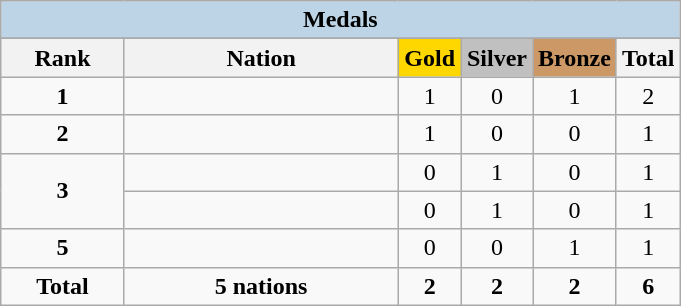<table class=wikitable style=text-align:center>
<tr>
<td colspan=6 style="background:#BCD4E6"><strong>Medals</strong></td>
</tr>
<tr>
</tr>
<tr style="background-color:#EDEDED;">
<th width=75px class="hintergrundfarbe5">Rank</th>
<th width=175px class="hintergrundfarbe6">Nation</th>
<th width=35px style="background:gold">Gold</th>
<th width=35px style="background:silver">Silver</th>
<th width=35px style="background:#CC9966">Bronze</th>
<th width=35px>Total</th>
</tr>
<tr>
<td><strong>1</strong></td>
<td style="text-align:left"></td>
<td>1</td>
<td>0</td>
<td>1</td>
<td>2</td>
</tr>
<tr>
<td><strong>2</strong></td>
<td style="text-align:left"></td>
<td>1</td>
<td>0</td>
<td>0</td>
<td>1</td>
</tr>
<tr>
<td rowspan="2"><strong>3</strong></td>
<td style="text-align:left"></td>
<td>0</td>
<td>1</td>
<td>0</td>
<td>1</td>
</tr>
<tr>
<td style="text-align:left"></td>
<td>0</td>
<td>1</td>
<td>0</td>
<td>1</td>
</tr>
<tr>
<td><strong>5</strong></td>
<td style="text-align:left"></td>
<td>0</td>
<td>0</td>
<td>1</td>
<td>1</td>
</tr>
<tr>
<td><strong>Total</strong></td>
<td><strong>5 nations</strong></td>
<td><strong>2</strong></td>
<td><strong>2</strong></td>
<td><strong>2</strong></td>
<td><strong>6</strong></td>
</tr>
</table>
